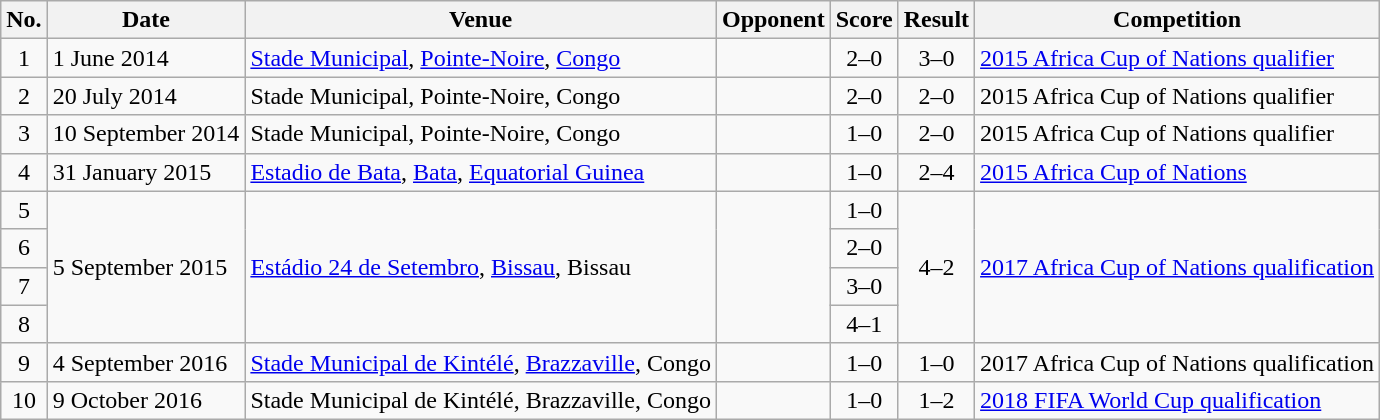<table class="wikitable sortable">
<tr>
<th scope="col">No.</th>
<th scope="col">Date</th>
<th scope="col">Venue</th>
<th scope="col">Opponent</th>
<th scope="col">Score</th>
<th scope="col">Result</th>
<th scope="col">Competition</th>
</tr>
<tr>
<td align="center">1</td>
<td>1 June 2014</td>
<td><a href='#'>Stade Municipal</a>, <a href='#'>Pointe-Noire</a>, <a href='#'>Congo</a></td>
<td></td>
<td align="center">2–0</td>
<td align="center">3–0</td>
<td><a href='#'>2015 Africa Cup of Nations qualifier</a></td>
</tr>
<tr>
<td align="center">2</td>
<td>20 July 2014</td>
<td>Stade Municipal, Pointe-Noire, Congo</td>
<td></td>
<td align="center">2–0</td>
<td align="center">2–0</td>
<td>2015 Africa Cup of Nations qualifier</td>
</tr>
<tr>
<td align="center">3</td>
<td>10 September 2014</td>
<td>Stade Municipal, Pointe-Noire, Congo</td>
<td></td>
<td align="center">1–0</td>
<td align="center">2–0</td>
<td>2015 Africa Cup of Nations qualifier</td>
</tr>
<tr>
<td align="center">4</td>
<td>31 January 2015</td>
<td><a href='#'>Estadio de Bata</a>, <a href='#'>Bata</a>, <a href='#'>Equatorial Guinea</a></td>
<td></td>
<td align="center">1–0</td>
<td align="center">2–4</td>
<td><a href='#'>2015 Africa Cup of Nations</a></td>
</tr>
<tr>
<td align="center">5</td>
<td rowspan="4">5 September 2015</td>
<td rowspan="4"><a href='#'>Estádio 24 de Setembro</a>, <a href='#'>Bissau</a>, Bissau</td>
<td rowspan="4"></td>
<td align="center">1–0</td>
<td rowspan="4" align="center">4–2</td>
<td rowspan="4"><a href='#'>2017 Africa Cup of Nations qualification</a></td>
</tr>
<tr>
<td align="center">6</td>
<td align="center">2–0</td>
</tr>
<tr>
<td align="center">7</td>
<td align="center">3–0</td>
</tr>
<tr>
<td align="center">8</td>
<td align="center">4–1</td>
</tr>
<tr>
<td align="center">9</td>
<td>4 September 2016</td>
<td><a href='#'>Stade Municipal de Kintélé</a>, <a href='#'>Brazzaville</a>, Congo</td>
<td></td>
<td align="center">1–0</td>
<td align="center">1–0</td>
<td>2017 Africa Cup of Nations qualification</td>
</tr>
<tr>
<td align="center">10</td>
<td>9 October 2016</td>
<td>Stade Municipal de Kintélé, Brazzaville, Congo</td>
<td></td>
<td align="center">1–0</td>
<td align="center">1–2</td>
<td><a href='#'>2018 FIFA World Cup qualification</a></td>
</tr>
</table>
